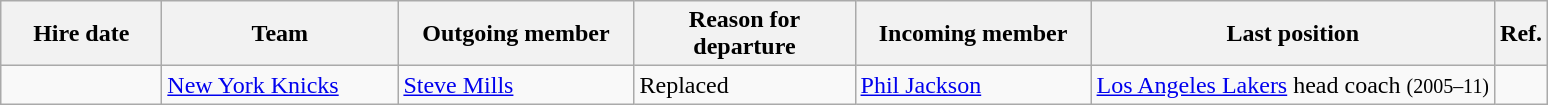<table class="wikitable sortable">
<tr>
<th style="width:100px">Hire date</th>
<th style="width:150px">Team</th>
<th style="width:150px">Outgoing member</th>
<th style="width:140px">Reason for departure</th>
<th style="width:150px">Incoming member</th>
<th class="unsortable">Last position</th>
<th class="unsortable">Ref.</th>
</tr>
<tr>
<td align=center></td>
<td><a href='#'>New York Knicks</a></td>
<td><a href='#'>Steve Mills</a></td>
<td>Replaced</td>
<td><a href='#'>Phil Jackson</a></td>
<td><a href='#'>Los Angeles Lakers</a> head coach <small>(2005–11)</small></td>
<td align=center></td>
</tr>
</table>
